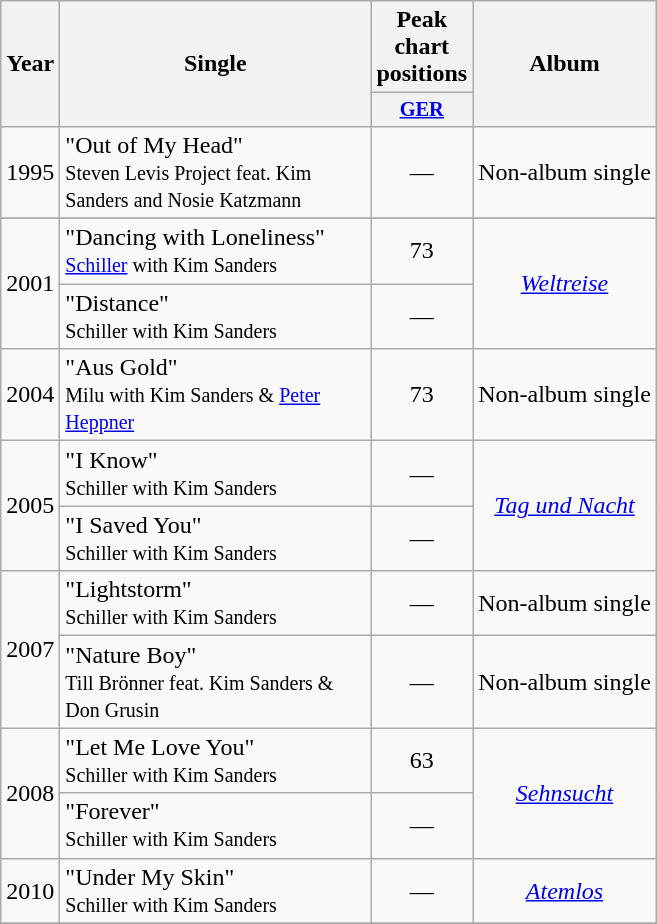<table class="wikitable" style="text-align:center;">
<tr>
<th rowspan="2">Year</th>
<th rowspan="2" width="200">Single</th>
<th colspan="1">Peak chart positions</th>
<th rowspan="2">Album</th>
</tr>
<tr>
<th style="width:3em;font-size:85%"><a href='#'>GER</a><br></th>
</tr>
<tr>
<td rowspan=1>1995</td>
<td align="left">"Out of My Head" <br><small>Steven Levis Project feat. Kim Sanders and Nosie Katzmann</small></td>
<td>—</td>
<td rowspan=1>Non-album single</td>
</tr>
<tr>
</tr>
<tr>
<td rowspan=2>2001</td>
<td align="left">"Dancing with Loneliness" <br><small><a href='#'>Schiller</a> with Kim Sanders</small></td>
<td>73</td>
<td rowspan=2><em><a href='#'>Weltreise</a></em></td>
</tr>
<tr>
<td align="left">"Distance" <br><small>Schiller with Kim Sanders</small></td>
<td>—</td>
</tr>
<tr>
<td rowspan=1>2004</td>
<td align="left">"Aus Gold" <br><small>Milu with Kim Sanders & <a href='#'>Peter Heppner</a></small></td>
<td>73</td>
<td rowspan=1>Non-album single</td>
</tr>
<tr>
<td rowspan=2>2005</td>
<td align="left">"I Know"<br><small>Schiller with Kim Sanders</small></td>
<td>—</td>
<td rowspan=2><em><a href='#'>Tag und Nacht</a></em></td>
</tr>
<tr>
<td align="left">"I Saved You" <br><small>Schiller with Kim Sanders</small></td>
<td>—</td>
</tr>
<tr>
<td rowspan=2>2007</td>
<td align="left">"Lightstorm"<br><small>Schiller with Kim Sanders</small></td>
<td>—</td>
<td rowspan=1>Non-album single</td>
</tr>
<tr>
<td align="left">"Nature Boy"<br><small> Till Brönner feat. Kim Sanders & Don Grusin</small></td>
<td>—</td>
<td rowspan=1>Non-album single</td>
</tr>
<tr>
<td rowspan=2>2008</td>
<td align="left">"Let Me Love You"<br><small>Schiller with Kim Sanders</small></td>
<td>63</td>
<td rowspan=2><em><a href='#'>Sehnsucht</a></em></td>
</tr>
<tr>
<td align="left">"Forever"<br><small>Schiller with Kim Sanders</small></td>
<td>—</td>
</tr>
<tr>
<td rowspan=1>2010</td>
<td align="left">"Under My Skin"<br><small>Schiller with Kim Sanders</small></td>
<td>—</td>
<td rowspan=1><em><a href='#'>Atemlos</a></em></td>
</tr>
<tr>
</tr>
</table>
